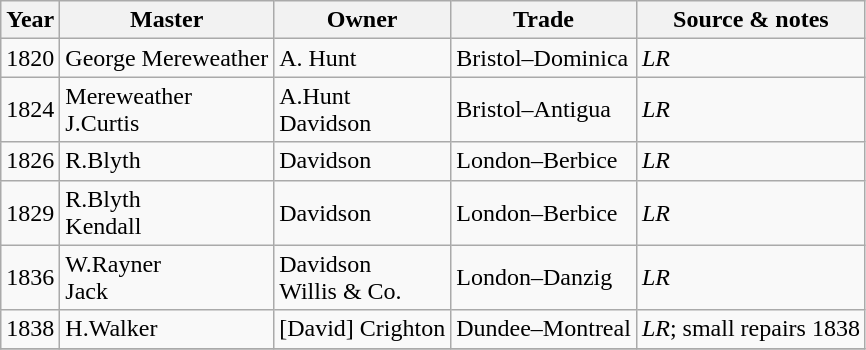<table class=" wikitable">
<tr>
<th>Year</th>
<th>Master</th>
<th>Owner</th>
<th>Trade</th>
<th>Source & notes</th>
</tr>
<tr>
<td>1820</td>
<td>George Mereweather</td>
<td>A. Hunt</td>
<td>Bristol–Dominica</td>
<td><em>LR</em></td>
</tr>
<tr>
<td>1824</td>
<td>Mereweather<br>J.Curtis</td>
<td>A.Hunt<br>Davidson</td>
<td>Bristol–Antigua</td>
<td><em>LR</em></td>
</tr>
<tr>
<td>1826</td>
<td>R.Blyth</td>
<td>Davidson</td>
<td>London–Berbice</td>
<td><em>LR</em></td>
</tr>
<tr>
<td>1829</td>
<td>R.Blyth<br>Kendall</td>
<td>Davidson</td>
<td>London–Berbice</td>
<td><em>LR</em></td>
</tr>
<tr>
<td>1836</td>
<td>W.Rayner<br>Jack</td>
<td>Davidson<br>Willis & Co.</td>
<td>London–Danzig</td>
<td><em>LR</em></td>
</tr>
<tr>
<td>1838</td>
<td>H.Walker</td>
<td>[David] Crighton</td>
<td>Dundee–Montreal</td>
<td><em>LR</em>; small repairs 1838</td>
</tr>
<tr>
</tr>
</table>
